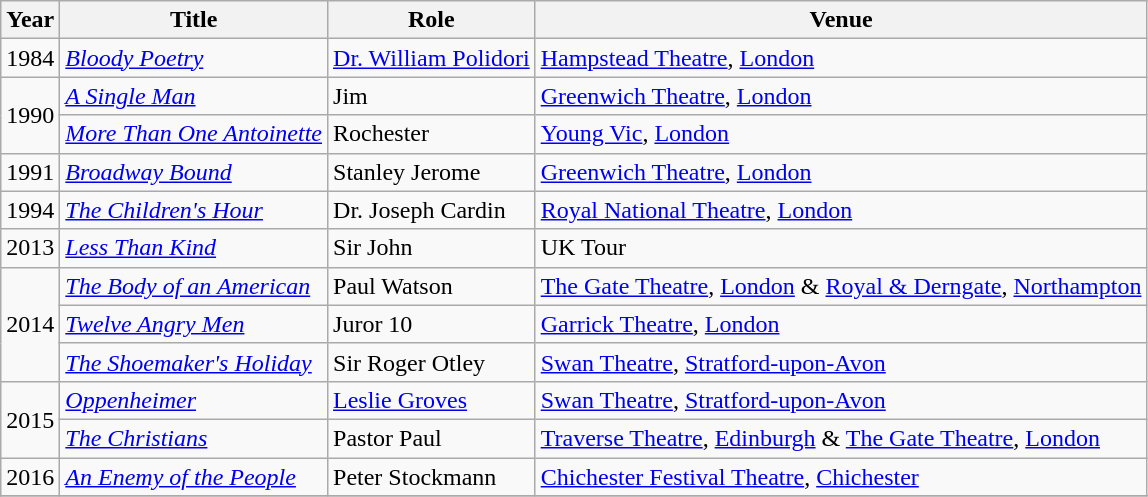<table class="wikitable sortable">
<tr>
<th>Year</th>
<th>Title</th>
<th>Role</th>
<th>Venue</th>
</tr>
<tr>
<td>1984</td>
<td><em><a href='#'>Bloody Poetry</a></em></td>
<td><a href='#'>Dr. William Polidori</a></td>
<td><a href='#'>Hampstead Theatre</a>, <a href='#'>London</a></td>
</tr>
<tr>
<td rowspan="2">1990</td>
<td><em><a href='#'>A Single Man</a></em></td>
<td>Jim</td>
<td><a href='#'>Greenwich Theatre</a>, <a href='#'>London</a></td>
</tr>
<tr>
<td><em><a href='#'>More Than One Antoinette</a></em></td>
<td>Rochester</td>
<td><a href='#'>Young Vic</a>, <a href='#'>London</a></td>
</tr>
<tr>
<td>1991</td>
<td><em><a href='#'>Broadway Bound</a></em></td>
<td>Stanley Jerome</td>
<td><a href='#'>Greenwich Theatre</a>, <a href='#'>London</a></td>
</tr>
<tr>
<td>1994</td>
<td><em><a href='#'>The Children's Hour</a></em></td>
<td>Dr. Joseph Cardin</td>
<td><a href='#'>Royal National Theatre</a>, <a href='#'>London</a></td>
</tr>
<tr>
<td>2013</td>
<td><em><a href='#'>Less Than Kind</a></em></td>
<td>Sir John</td>
<td>UK Tour</td>
</tr>
<tr>
<td rowspan="3">2014</td>
<td><em><a href='#'>The Body of an American</a></em></td>
<td>Paul Watson</td>
<td><a href='#'>The Gate Theatre</a>, <a href='#'>London</a> & <a href='#'>Royal & Derngate</a>, <a href='#'>Northampton</a></td>
</tr>
<tr>
<td><em><a href='#'>Twelve Angry Men</a></em></td>
<td>Juror 10</td>
<td><a href='#'>Garrick Theatre</a>, <a href='#'>London</a></td>
</tr>
<tr>
<td><em><a href='#'>The Shoemaker's Holiday</a></em></td>
<td>Sir Roger Otley</td>
<td><a href='#'>Swan Theatre</a>, <a href='#'>Stratford-upon-Avon</a></td>
</tr>
<tr>
<td rowspan="2">2015</td>
<td><em><a href='#'>Oppenheimer</a></em></td>
<td><a href='#'>Leslie Groves</a></td>
<td><a href='#'>Swan Theatre</a>, <a href='#'>Stratford-upon-Avon</a></td>
</tr>
<tr>
<td><em><a href='#'>The Christians</a></em></td>
<td>Pastor Paul</td>
<td><a href='#'>Traverse Theatre</a>, <a href='#'>Edinburgh</a> & <a href='#'>The Gate Theatre</a>, <a href='#'>London</a></td>
</tr>
<tr>
<td>2016</td>
<td><em><a href='#'>An Enemy of the People</a></em></td>
<td>Peter Stockmann</td>
<td><a href='#'>Chichester Festival Theatre</a>, <a href='#'>Chichester</a></td>
</tr>
<tr>
</tr>
</table>
